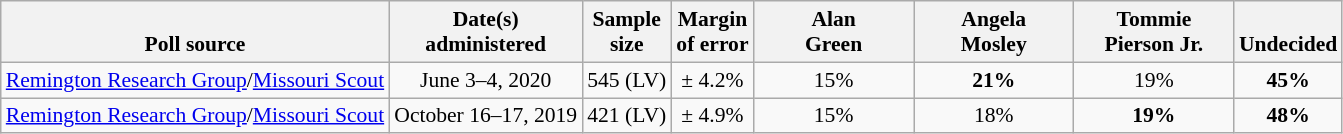<table class="wikitable" style="font-size:90%;text-align:center;">
<tr valign=bottom>
<th>Poll source</th>
<th>Date(s)<br>administered</th>
<th>Sample<br>size</th>
<th>Margin<br>of error</th>
<th style="width:100px;">Alan<br>Green</th>
<th style="width:100px;">Angela<br>Mosley</th>
<th style="width:100px;">Tommie<br>Pierson Jr.</th>
<th>Undecided</th>
</tr>
<tr>
<td style="text-align:left;"><a href='#'>Remington Research Group</a>/<a href='#'>Missouri Scout</a></td>
<td>June 3–4, 2020</td>
<td>545 (LV)</td>
<td>± 4.2%</td>
<td>15%</td>
<td><strong>21%</strong></td>
<td>19%</td>
<td><strong>45%</strong></td>
</tr>
<tr>
<td style="text-align:left;"><a href='#'>Remington Research Group</a>/<a href='#'>Missouri Scout</a></td>
<td>October 16–17, 2019</td>
<td>421 (LV)</td>
<td>± 4.9%</td>
<td>15%</td>
<td>18%</td>
<td><strong>19%</strong></td>
<td><strong>48%</strong></td>
</tr>
</table>
